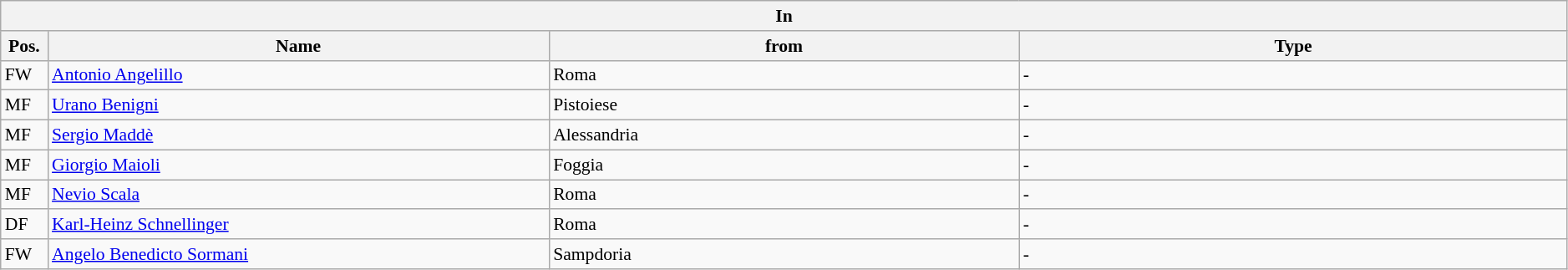<table class="wikitable" style="font-size:90%;width:99%;">
<tr>
<th colspan="4">In</th>
</tr>
<tr>
<th width=3%>Pos.</th>
<th width=32%>Name</th>
<th width=30%>from</th>
<th width=35%>Type</th>
</tr>
<tr>
<td>FW</td>
<td><a href='#'>Antonio Angelillo</a></td>
<td>Roma</td>
<td>-</td>
</tr>
<tr>
<td>MF</td>
<td><a href='#'>Urano Benigni</a></td>
<td>Pistoiese</td>
<td>-</td>
</tr>
<tr>
<td>MF</td>
<td><a href='#'>Sergio Maddè</a></td>
<td>Alessandria</td>
<td>-</td>
</tr>
<tr>
<td>MF</td>
<td><a href='#'>Giorgio Maioli</a></td>
<td>Foggia</td>
<td>-</td>
</tr>
<tr>
<td>MF</td>
<td><a href='#'>Nevio Scala</a></td>
<td>Roma</td>
<td>-</td>
</tr>
<tr>
<td>DF</td>
<td><a href='#'>Karl-Heinz Schnellinger</a></td>
<td>Roma</td>
<td>-</td>
</tr>
<tr>
<td>FW</td>
<td><a href='#'>Angelo Benedicto Sormani</a></td>
<td>Sampdoria</td>
<td>-</td>
</tr>
</table>
